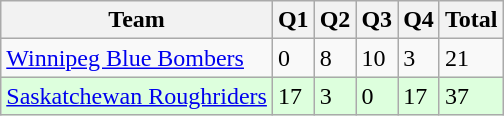<table class="wikitable">
<tr>
<th>Team</th>
<th>Q1</th>
<th>Q2</th>
<th>Q3</th>
<th>Q4</th>
<th>Total</th>
</tr>
<tr>
<td><a href='#'>Winnipeg Blue Bombers</a></td>
<td>0</td>
<td>8</td>
<td>10</td>
<td>3</td>
<td>21</td>
</tr>
<tr style="background-color:#DDFFDD">
<td><a href='#'>Saskatchewan Roughriders</a></td>
<td>17</td>
<td>3</td>
<td>0</td>
<td>17</td>
<td>37</td>
</tr>
</table>
